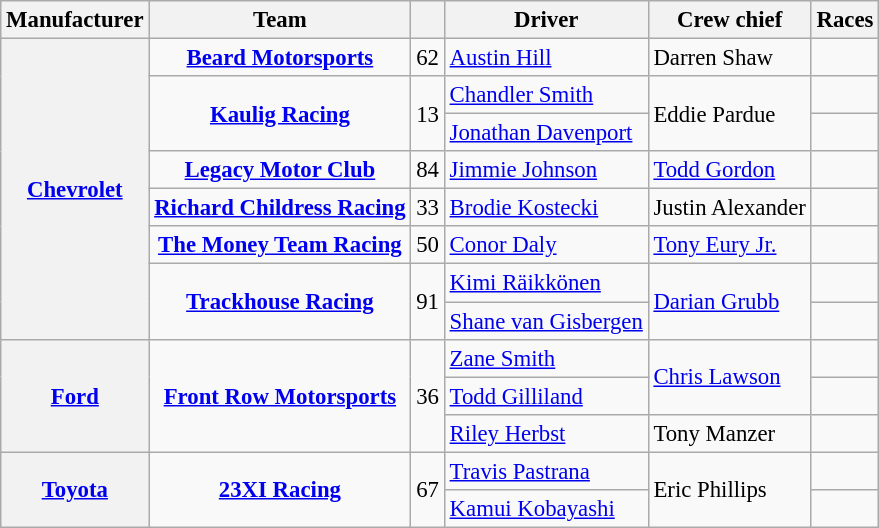<table class="wikitable" style="font-size: 95%;">
<tr>
<th>Manufacturer</th>
<th>Team</th>
<th></th>
<th>Driver</th>
<th>Crew chief</th>
<th>Races</th>
</tr>
<tr>
<th rowspan=8><a href='#'>Chevrolet</a></th>
<td style="text-align:center;"><strong><a href='#'>Beard Motorsports</a></strong></td>
<td>62</td>
<td><a href='#'>Austin Hill</a></td>
<td>Darren Shaw</td>
<td></td>
</tr>
<tr>
<td rowspan=2 style="text-align:center;"><strong><a href='#'>Kaulig Racing</a></strong></td>
<td rowspan=2>13</td>
<td><a href='#'>Chandler Smith</a></td>
<td rowspan=2>Eddie Pardue</td>
<td></td>
</tr>
<tr>
<td><a href='#'>Jonathan Davenport</a></td>
<td></td>
</tr>
<tr>
<td style="text-align:center;"><strong><a href='#'>Legacy Motor Club</a></strong></td>
<td>84</td>
<td><a href='#'>Jimmie Johnson</a></td>
<td><a href='#'>Todd Gordon</a></td>
<td></td>
</tr>
<tr>
<td style="text-align:center;"><strong><a href='#'>Richard Childress Racing</a></strong></td>
<td>33</td>
<td><a href='#'>Brodie Kostecki</a></td>
<td>Justin Alexander</td>
<td></td>
</tr>
<tr>
<td style="text-align:center;"><strong><a href='#'>The Money Team Racing</a></strong></td>
<td>50</td>
<td><a href='#'>Conor Daly</a></td>
<td><a href='#'>Tony Eury Jr.</a></td>
<td></td>
</tr>
<tr>
<td rowspan=2 style="text-align:center;"><strong><a href='#'>Trackhouse Racing</a></strong></td>
<td rowspan=2>91</td>
<td><a href='#'>Kimi Räikkönen</a></td>
<td rowspan=2><a href='#'>Darian Grubb</a></td>
<td></td>
</tr>
<tr>
<td><a href='#'>Shane van Gisbergen</a></td>
<td></td>
</tr>
<tr>
<th rowspan=3><a href='#'>Ford</a></th>
<td rowspan=3 style="text-align:center;"><strong><a href='#'>Front Row Motorsports</a></strong></td>
<td rowspan=3>36</td>
<td><a href='#'>Zane Smith</a></td>
<td rowspan=2><a href='#'>Chris Lawson</a></td>
<td></td>
</tr>
<tr>
<td><a href='#'>Todd Gilliland</a></td>
<td></td>
</tr>
<tr>
<td><a href='#'>Riley Herbst</a></td>
<td>Tony Manzer</td>
<td></td>
</tr>
<tr>
<th rowspan=2><a href='#'>Toyota</a></th>
<td rowspan=2 style="text-align:center;"><strong><a href='#'>23XI Racing</a></strong></td>
<td rowspan=2>67</td>
<td><a href='#'>Travis Pastrana</a></td>
<td rowspan=2>Eric Phillips</td>
<td></td>
</tr>
<tr>
<td><a href='#'>Kamui Kobayashi</a></td>
<td></td>
</tr>
</table>
